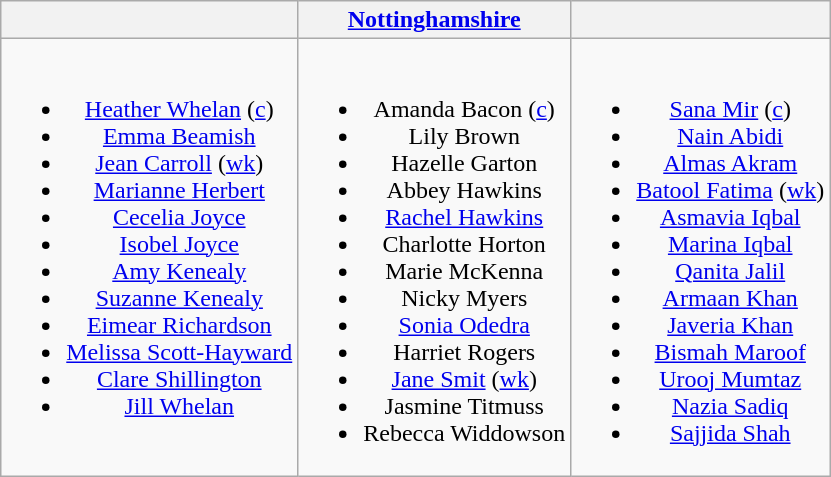<table class="wikitable" style="text-align:center">
<tr>
<th></th>
<th> <a href='#'>Nottinghamshire</a></th>
<th></th>
</tr>
<tr style="vertical-align:top">
<td><br><ul><li><a href='#'>Heather Whelan</a> (<a href='#'>c</a>)</li><li><a href='#'>Emma Beamish</a></li><li><a href='#'>Jean Carroll</a> (<a href='#'>wk</a>)</li><li><a href='#'>Marianne Herbert</a></li><li><a href='#'>Cecelia Joyce</a></li><li><a href='#'>Isobel Joyce</a></li><li><a href='#'>Amy Kenealy</a></li><li><a href='#'>Suzanne Kenealy</a></li><li><a href='#'>Eimear Richardson</a></li><li><a href='#'>Melissa Scott-Hayward</a></li><li><a href='#'>Clare Shillington</a></li><li><a href='#'>Jill Whelan</a></li></ul></td>
<td><br><ul><li>Amanda Bacon (<a href='#'>c</a>)</li><li>Lily Brown</li><li>Hazelle Garton</li><li>Abbey Hawkins</li><li><a href='#'>Rachel Hawkins</a></li><li>Charlotte Horton</li><li>Marie McKenna</li><li>Nicky Myers</li><li><a href='#'>Sonia Odedra</a></li><li>Harriet Rogers</li><li><a href='#'>Jane Smit</a> (<a href='#'>wk</a>)</li><li>Jasmine Titmuss</li><li>Rebecca Widdowson</li></ul></td>
<td><br><ul><li><a href='#'>Sana Mir</a> (<a href='#'>c</a>)</li><li><a href='#'>Nain Abidi</a></li><li><a href='#'>Almas Akram</a></li><li><a href='#'>Batool Fatima</a> (<a href='#'>wk</a>)</li><li><a href='#'>Asmavia Iqbal</a></li><li><a href='#'>Marina Iqbal</a></li><li><a href='#'>Qanita Jalil</a></li><li><a href='#'>Armaan Khan</a></li><li><a href='#'>Javeria Khan</a></li><li><a href='#'>Bismah Maroof</a></li><li><a href='#'>Urooj Mumtaz</a></li><li><a href='#'>Nazia Sadiq</a></li><li><a href='#'>Sajjida Shah</a></li></ul></td>
</tr>
</table>
